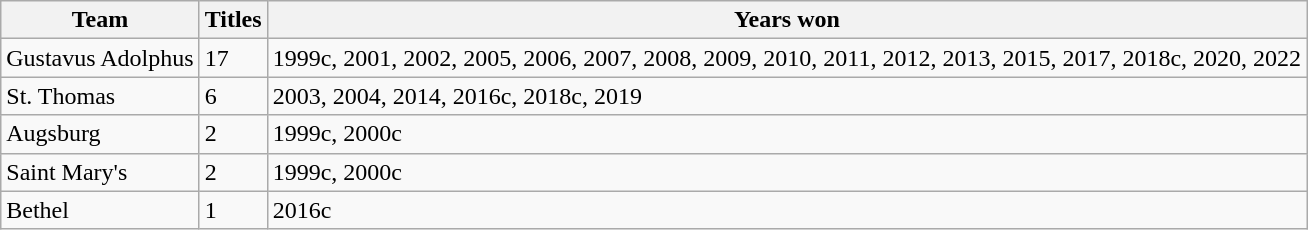<table class="wikitable">
<tr>
<th>Team</th>
<th>Titles</th>
<th>Years  won</th>
</tr>
<tr>
<td>Gustavus Adolphus</td>
<td>17</td>
<td>1999c, 2001, 2002, 2005, 2006, 2007, 2008, 2009, 2010, 2011, 2012, 2013, 2015, 2017, 2018c, 2020, 2022</td>
</tr>
<tr>
<td>St. Thomas</td>
<td>6</td>
<td>2003, 2004, 2014, 2016c, 2018c, 2019</td>
</tr>
<tr>
<td>Augsburg</td>
<td>2</td>
<td>1999c, 2000c</td>
</tr>
<tr>
<td>Saint Mary's</td>
<td>2</td>
<td>1999c, 2000c</td>
</tr>
<tr>
<td>Bethel</td>
<td>1</td>
<td>2016c</td>
</tr>
</table>
